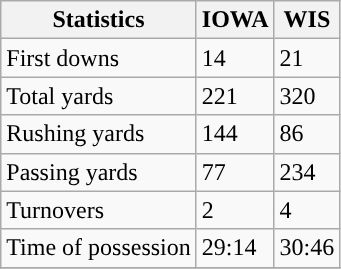<table class="wikitable">
<tr>
<th>Statistics</th>
<th>IOWA</th>
<th>WIS</th>
</tr>
<tr>
<td>First downs</td>
<td>14</td>
<td>21</td>
</tr>
<tr>
<td>Total yards</td>
<td>221</td>
<td>320</td>
</tr>
<tr>
<td>Rushing yards</td>
<td>144</td>
<td>86</td>
</tr>
<tr>
<td>Passing yards</td>
<td>77</td>
<td>234</td>
</tr>
<tr>
<td>Turnovers</td>
<td>2</td>
<td>4</td>
</tr>
<tr>
<td>Time of possession</td>
<td>29:14</td>
<td>30:46</td>
</tr>
<tr>
</tr>
</table>
